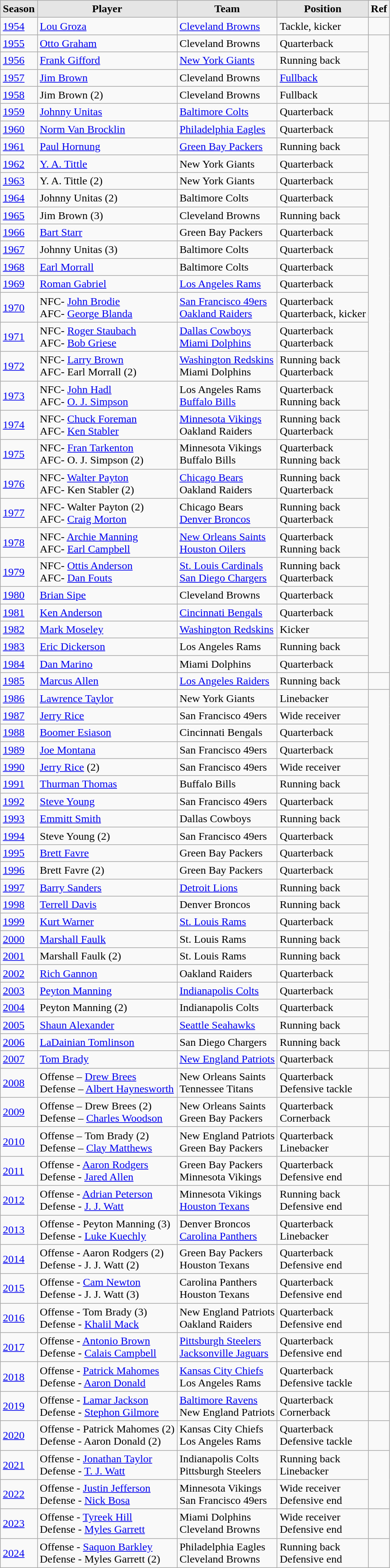<table class="wikitable sortable">
<tr>
<th style="background:#e5e5e5;">Season</th>
<th style="background:#e5e5e5;">Player</th>
<th style="background:#e5e5e5;">Team</th>
<th style="background:#e5e5e5;">Position</th>
<th class="unsortable">Ref</th>
</tr>
<tr>
<td><a href='#'>1954</a></td>
<td><a href='#'>Lou Groza</a></td>
<td><a href='#'>Cleveland Browns</a></td>
<td>Tackle, kicker</td>
<td></td>
</tr>
<tr>
<td><a href='#'>1955</a></td>
<td><a href='#'>Otto Graham</a></td>
<td>Cleveland Browns</td>
<td>Quarterback</td>
<td rowspan=4></td>
</tr>
<tr>
<td><a href='#'>1956</a></td>
<td><a href='#'>Frank Gifford</a></td>
<td><a href='#'>New York Giants</a></td>
<td>Running back</td>
</tr>
<tr>
<td><a href='#'>1957</a></td>
<td><a href='#'>Jim Brown</a></td>
<td>Cleveland Browns</td>
<td><a href='#'>Fullback</a></td>
</tr>
<tr>
<td><a href='#'>1958</a></td>
<td>Jim Brown (2)</td>
<td>Cleveland Browns</td>
<td>Fullback</td>
</tr>
<tr>
<td><a href='#'>1959</a></td>
<td><a href='#'>Johnny Unitas</a></td>
<td><a href='#'>Baltimore Colts</a></td>
<td>Quarterback</td>
<td></td>
</tr>
<tr>
<td><a href='#'>1960</a></td>
<td><a href='#'>Norm Van Brocklin</a></td>
<td><a href='#'>Philadelphia Eagles</a></td>
<td>Quarterback</td>
<td rowspan=25></td>
</tr>
<tr>
<td><a href='#'>1961</a></td>
<td><a href='#'>Paul Hornung</a></td>
<td><a href='#'>Green Bay Packers</a></td>
<td>Running back</td>
</tr>
<tr>
<td><a href='#'>1962</a></td>
<td><a href='#'>Y. A. Tittle</a></td>
<td>New York Giants</td>
<td>Quarterback</td>
</tr>
<tr>
<td><a href='#'>1963</a></td>
<td>Y. A. Tittle (2)</td>
<td>New York Giants</td>
<td>Quarterback</td>
</tr>
<tr>
<td><a href='#'>1964</a></td>
<td>Johnny Unitas (2)</td>
<td>Baltimore Colts</td>
<td>Quarterback</td>
</tr>
<tr>
<td><a href='#'>1965</a></td>
<td>Jim Brown (3)</td>
<td>Cleveland Browns</td>
<td>Running back</td>
</tr>
<tr>
<td><a href='#'>1966</a></td>
<td><a href='#'>Bart Starr</a></td>
<td>Green Bay Packers</td>
<td>Quarterback</td>
</tr>
<tr>
<td><a href='#'>1967</a></td>
<td>Johnny Unitas (3)</td>
<td>Baltimore Colts</td>
<td>Quarterback</td>
</tr>
<tr>
<td><a href='#'>1968</a></td>
<td><a href='#'>Earl Morrall</a></td>
<td>Baltimore Colts</td>
<td>Quarterback</td>
</tr>
<tr>
<td><a href='#'>1969</a></td>
<td><a href='#'>Roman Gabriel</a></td>
<td><a href='#'>Los Angeles Rams</a></td>
<td>Quarterback</td>
</tr>
<tr>
<td><a href='#'>1970</a></td>
<td>NFC- <a href='#'>John Brodie</a> <br> AFC- <a href='#'>George Blanda</a></td>
<td><a href='#'>San Francisco 49ers</a> <br> <a href='#'>Oakland Raiders</a></td>
<td>Quarterback <br> Quarterback, kicker</td>
</tr>
<tr>
<td><a href='#'>1971</a></td>
<td>NFC- <a href='#'>Roger Staubach</a> <br> AFC- <a href='#'>Bob Griese</a></td>
<td><a href='#'>Dallas Cowboys</a> <br> <a href='#'>Miami Dolphins</a></td>
<td>Quarterback <br> Quarterback</td>
</tr>
<tr>
<td><a href='#'>1972</a></td>
<td>NFC- <a href='#'>Larry Brown</a> <br> AFC- Earl Morrall (2)</td>
<td><a href='#'>Washington Redskins</a> <br> Miami Dolphins</td>
<td>Running back <br> Quarterback</td>
</tr>
<tr>
<td><a href='#'>1973</a></td>
<td>NFC- <a href='#'>John Hadl</a> <br> AFC- <a href='#'>O. J. Simpson</a></td>
<td>Los Angeles Rams <br> <a href='#'>Buffalo Bills</a></td>
<td>Quarterback <br> Running back</td>
</tr>
<tr>
<td><a href='#'>1974</a></td>
<td>NFC- <a href='#'>Chuck Foreman</a> <br> AFC- <a href='#'>Ken Stabler</a></td>
<td><a href='#'>Minnesota Vikings</a> <br> Oakland Raiders</td>
<td>Running back <br> Quarterback</td>
</tr>
<tr>
<td><a href='#'>1975</a></td>
<td>NFC- <a href='#'>Fran Tarkenton</a> <br> AFC- O. J. Simpson (2)</td>
<td>Minnesota Vikings <br> Buffalo Bills</td>
<td>Quarterback <br> Running back</td>
</tr>
<tr>
<td><a href='#'>1976</a></td>
<td>NFC- <a href='#'>Walter Payton</a> <br> AFC- Ken Stabler (2)</td>
<td><a href='#'>Chicago Bears</a> <br> Oakland Raiders</td>
<td>Running back <br> Quarterback</td>
</tr>
<tr>
<td><a href='#'>1977</a></td>
<td>NFC- Walter Payton (2) <br> AFC- <a href='#'>Craig Morton</a></td>
<td>Chicago Bears <br> <a href='#'>Denver Broncos</a></td>
<td>Running back <br> Quarterback</td>
</tr>
<tr>
<td><a href='#'>1978</a></td>
<td>NFC- <a href='#'>Archie Manning</a> <br> AFC- <a href='#'>Earl Campbell</a></td>
<td><a href='#'>New Orleans Saints</a> <br> <a href='#'>Houston Oilers</a></td>
<td>Quarterback <br> Running back</td>
</tr>
<tr>
<td><a href='#'>1979</a></td>
<td>NFC- <a href='#'>Ottis Anderson</a> <br> AFC- <a href='#'>Dan Fouts</a></td>
<td><a href='#'>St. Louis Cardinals</a> <br> <a href='#'>San Diego Chargers</a></td>
<td>Running back <br> Quarterback</td>
</tr>
<tr>
<td><a href='#'>1980</a></td>
<td><a href='#'>Brian Sipe</a></td>
<td>Cleveland Browns</td>
<td>Quarterback</td>
</tr>
<tr>
<td><a href='#'>1981</a></td>
<td><a href='#'>Ken Anderson</a></td>
<td><a href='#'>Cincinnati Bengals</a></td>
<td>Quarterback</td>
</tr>
<tr>
<td><a href='#'>1982</a></td>
<td><a href='#'>Mark Moseley</a></td>
<td><a href='#'>Washington Redskins</a></td>
<td>Kicker</td>
</tr>
<tr>
<td><a href='#'>1983</a></td>
<td><a href='#'>Eric Dickerson</a></td>
<td>Los Angeles Rams</td>
<td>Running back</td>
</tr>
<tr>
<td><a href='#'>1984</a></td>
<td><a href='#'>Dan Marino</a></td>
<td>Miami Dolphins</td>
<td>Quarterback</td>
</tr>
<tr>
<td><a href='#'>1985</a></td>
<td><a href='#'>Marcus Allen</a></td>
<td><a href='#'>Los Angeles Raiders</a></td>
<td>Running back</td>
<td></td>
</tr>
<tr>
<td><a href='#'>1986</a></td>
<td><a href='#'>Lawrence Taylor</a></td>
<td>New York Giants</td>
<td>Linebacker</td>
<td rowspan=21></td>
</tr>
<tr>
<td><a href='#'>1987</a></td>
<td><a href='#'>Jerry Rice</a></td>
<td>San Francisco 49ers</td>
<td>Wide receiver</td>
</tr>
<tr>
<td><a href='#'>1988</a></td>
<td><a href='#'>Boomer Esiason</a></td>
<td>Cincinnati Bengals</td>
<td>Quarterback</td>
</tr>
<tr>
<td><a href='#'>1989</a></td>
<td><a href='#'>Joe Montana</a></td>
<td>San Francisco 49ers</td>
<td>Quarterback</td>
</tr>
<tr>
<td><a href='#'>1990</a></td>
<td><a href='#'>Jerry Rice</a> (2)</td>
<td>San Francisco 49ers</td>
<td>Wide receiver</td>
</tr>
<tr>
<td><a href='#'>1991</a></td>
<td><a href='#'>Thurman Thomas</a></td>
<td>Buffalo Bills</td>
<td>Running back</td>
</tr>
<tr>
<td><a href='#'>1992</a></td>
<td><a href='#'>Steve Young</a></td>
<td>San Francisco 49ers</td>
<td>Quarterback</td>
</tr>
<tr>
<td><a href='#'>1993</a></td>
<td><a href='#'>Emmitt Smith</a></td>
<td>Dallas Cowboys</td>
<td>Running back</td>
</tr>
<tr>
<td><a href='#'>1994</a></td>
<td>Steve Young (2)</td>
<td>San Francisco 49ers</td>
<td>Quarterback</td>
</tr>
<tr>
<td><a href='#'>1995</a></td>
<td><a href='#'>Brett Favre</a></td>
<td>Green Bay Packers</td>
<td>Quarterback</td>
</tr>
<tr>
<td><a href='#'>1996</a></td>
<td>Brett Favre (2)</td>
<td>Green Bay Packers</td>
<td>Quarterback</td>
</tr>
<tr>
<td><a href='#'>1997</a></td>
<td><a href='#'>Barry Sanders</a></td>
<td><a href='#'>Detroit Lions</a></td>
<td>Running back</td>
</tr>
<tr>
<td><a href='#'>1998</a></td>
<td><a href='#'>Terrell Davis</a></td>
<td>Denver Broncos</td>
<td>Running back</td>
</tr>
<tr>
<td><a href='#'>1999</a></td>
<td><a href='#'>Kurt Warner</a></td>
<td><a href='#'>St. Louis Rams</a></td>
<td>Quarterback</td>
</tr>
<tr>
<td><a href='#'>2000</a></td>
<td><a href='#'>Marshall Faulk</a></td>
<td>St. Louis Rams</td>
<td>Running back</td>
</tr>
<tr>
<td><a href='#'>2001</a></td>
<td>Marshall Faulk (2)</td>
<td>St. Louis Rams</td>
<td>Running back</td>
</tr>
<tr>
<td><a href='#'>2002</a></td>
<td><a href='#'>Rich Gannon</a></td>
<td>Oakland Raiders</td>
<td>Quarterback</td>
</tr>
<tr>
<td><a href='#'>2003</a></td>
<td><a href='#'>Peyton Manning</a></td>
<td><a href='#'>Indianapolis Colts</a></td>
<td>Quarterback</td>
</tr>
<tr>
<td><a href='#'>2004</a></td>
<td>Peyton Manning (2)</td>
<td>Indianapolis Colts</td>
<td>Quarterback</td>
</tr>
<tr>
<td><a href='#'>2005</a></td>
<td><a href='#'>Shaun Alexander</a></td>
<td><a href='#'>Seattle Seahawks</a></td>
<td>Running back</td>
</tr>
<tr>
<td><a href='#'>2006</a></td>
<td><a href='#'>LaDainian Tomlinson</a></td>
<td>San Diego Chargers</td>
<td>Running back</td>
</tr>
<tr>
<td><a href='#'>2007</a></td>
<td><a href='#'>Tom Brady</a></td>
<td><a href='#'>New England Patriots</a></td>
<td>Quarterback</td>
<td></td>
</tr>
<tr>
<td><a href='#'>2008</a></td>
<td>Offense – <a href='#'>Drew Brees</a><br>Defense – <a href='#'>Albert Haynesworth</a></td>
<td>New Orleans Saints<br>Tennessee Titans</td>
<td>Quarterback<br>Defensive tackle</td>
<td></td>
</tr>
<tr>
<td><a href='#'>2009</a></td>
<td>Offense – Drew Brees (2)<br>Defense – <a href='#'>Charles Woodson</a></td>
<td>New Orleans Saints<br>Green Bay Packers</td>
<td>Quarterback<br>Cornerback</td>
<td></td>
</tr>
<tr>
<td><a href='#'>2010</a></td>
<td>Offense – Tom Brady (2)<br>Defense – <a href='#'>Clay Matthews</a></td>
<td>New England Patriots<br>Green Bay Packers</td>
<td>Quarterback<br>Linebacker</td>
<td></td>
</tr>
<tr>
<td><a href='#'>2011</a></td>
<td>Offense - <a href='#'>Aaron Rodgers</a> <br> Defense - <a href='#'>Jared Allen</a></td>
<td>Green Bay Packers <br> Minnesota Vikings</td>
<td>Quarterback <br> Defensive end</td>
<td></td>
</tr>
<tr>
<td><a href='#'>2012</a></td>
<td>Offense - <a href='#'>Adrian Peterson</a> <br> Defense - <a href='#'>J. J. Watt</a></td>
<td>Minnesota Vikings <br> <a href='#'>Houston Texans</a></td>
<td>Running back <br> Defensive end</td>
<td rowspan=5></td>
</tr>
<tr>
<td><a href='#'>2013</a></td>
<td>Offense - Peyton Manning (3) <br> Defense - <a href='#'>Luke Kuechly</a></td>
<td>Denver Broncos <br> <a href='#'>Carolina Panthers</a></td>
<td>Quarterback <br> Linebacker</td>
</tr>
<tr>
<td><a href='#'>2014</a></td>
<td>Offense - Aaron Rodgers (2) <br> Defense - J. J. Watt (2)</td>
<td>Green Bay Packers <br> Houston Texans</td>
<td>Quarterback <br> Defensive end</td>
</tr>
<tr>
<td><a href='#'>2015</a></td>
<td>Offense - <a href='#'>Cam Newton</a> <br> Defense - J. J. Watt (3)</td>
<td>Carolina Panthers <br> Houston Texans</td>
<td>Quarterback <br> Defensive end</td>
</tr>
<tr>
<td><a href='#'>2016</a></td>
<td>Offense - Tom Brady (3) <br> Defense - <a href='#'>Khalil Mack</a></td>
<td>New England Patriots <br> Oakland Raiders</td>
<td>Quarterback <br> Defensive end</td>
</tr>
<tr>
<td><a href='#'>2017</a></td>
<td>Offense - <a href='#'>Antonio Brown</a> <br> Defense - <a href='#'>Calais Campbell</a></td>
<td><a href='#'>Pittsburgh Steelers</a> <br> <a href='#'>Jacksonville Jaguars</a></td>
<td>Quarterback <br> Defensive end</td>
<td></td>
</tr>
<tr>
<td><a href='#'>2018</a></td>
<td>Offense - <a href='#'>Patrick Mahomes</a> <br> Defense - <a href='#'>Aaron Donald</a></td>
<td><a href='#'>Kansas City Chiefs</a> <br> Los Angeles Rams</td>
<td>Quarterback <br> Defensive tackle</td>
<td></td>
</tr>
<tr>
<td><a href='#'>2019</a></td>
<td>Offense - <a href='#'>Lamar Jackson</a> <br> Defense - <a href='#'>Stephon Gilmore</a></td>
<td><a href='#'>Baltimore Ravens</a> <br> New England Patriots</td>
<td>Quarterback <br> Cornerback</td>
<td></td>
</tr>
<tr>
<td><a href='#'>2020</a></td>
<td>Offense - Patrick Mahomes (2) <br> Defense - Aaron Donald (2)</td>
<td>Kansas City Chiefs <br> Los Angeles Rams</td>
<td>Quarterback <br> Defensive tackle</td>
<td></td>
</tr>
<tr>
<td><a href='#'>2021</a></td>
<td>Offense - <a href='#'>Jonathan Taylor</a> <br> Defense - <a href='#'>T. J. Watt</a></td>
<td>Indianapolis Colts <br> Pittsburgh Steelers</td>
<td>Running back <br> Linebacker</td>
</tr>
<tr>
<td><a href='#'>2022</a></td>
<td>Offense - <a href='#'>Justin Jefferson</a> <br> Defense - <a href='#'>Nick Bosa</a></td>
<td>Minnesota Vikings <br> San Francisco 49ers</td>
<td>Wide receiver <br> Defensive end</td>
</tr>
<tr>
<td><a href='#'>2023</a></td>
<td>Offense - <a href='#'>Tyreek Hill</a> <br> Defense - <a href='#'>Myles Garrett</a></td>
<td>Miami Dolphins <br> Cleveland Browns</td>
<td>Wide receiver <br> Defensive end</td>
<td></td>
</tr>
<tr>
<td><a href='#'>2024</a></td>
<td>Offense - <a href='#'>Saquon Barkley</a> <br> Defense - Myles Garrett (2)</td>
<td>Philadelphia Eagles <br> Cleveland Browns</td>
<td>Running back <br> Defensive end</td>
</tr>
</table>
